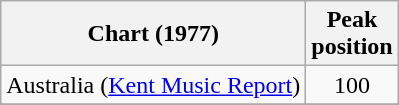<table class="wikitable sortable">
<tr>
<th>Chart (1977)</th>
<th>Peak<br>position</th>
</tr>
<tr>
<td>Australia (<a href='#'>Kent Music Report</a>)</td>
<td style="text-align:center;">100</td>
</tr>
<tr>
</tr>
<tr>
</tr>
</table>
